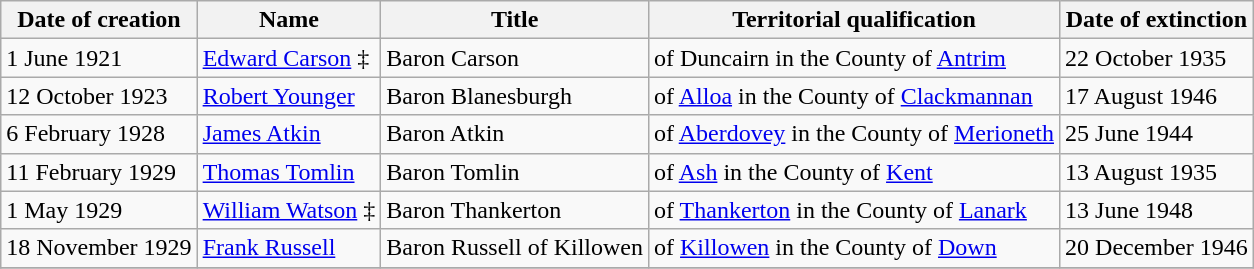<table class="wikitable">
<tr>
<th>Date of creation</th>
<th>Name</th>
<th>Title</th>
<th>Territorial qualification</th>
<th>Date of extinction</th>
</tr>
<tr>
<td>1 June 1921</td>
<td><a href='#'>Edward Carson</a> ‡</td>
<td>Baron Carson</td>
<td>of Duncairn in the County of <a href='#'>Antrim</a></td>
<td>22 October 1935</td>
</tr>
<tr>
<td>12 October 1923</td>
<td><a href='#'>Robert Younger</a></td>
<td>Baron Blanesburgh</td>
<td>of <a href='#'>Alloa</a> in the County of <a href='#'>Clackmannan</a></td>
<td>17 August 1946</td>
</tr>
<tr>
<td>6 February 1928</td>
<td><a href='#'>James Atkin</a></td>
<td>Baron Atkin</td>
<td>of <a href='#'>Aberdovey</a> in the County of <a href='#'>Merioneth</a></td>
<td>25 June 1944</td>
</tr>
<tr>
<td>11 February 1929</td>
<td><a href='#'>Thomas Tomlin</a></td>
<td>Baron Tomlin</td>
<td>of <a href='#'>Ash</a> in the County of <a href='#'>Kent</a></td>
<td>13 August 1935</td>
</tr>
<tr>
<td>1 May 1929</td>
<td><a href='#'>William Watson</a> ‡ </td>
<td>Baron Thankerton</td>
<td>of <a href='#'>Thankerton</a> in the County of <a href='#'>Lanark</a></td>
<td>13 June 1948</td>
</tr>
<tr>
<td>18 November 1929</td>
<td><a href='#'>Frank Russell</a></td>
<td>Baron Russell of Killowen</td>
<td>of <a href='#'>Killowen</a> in the County of <a href='#'>Down</a></td>
<td>20 December 1946</td>
</tr>
<tr>
</tr>
</table>
